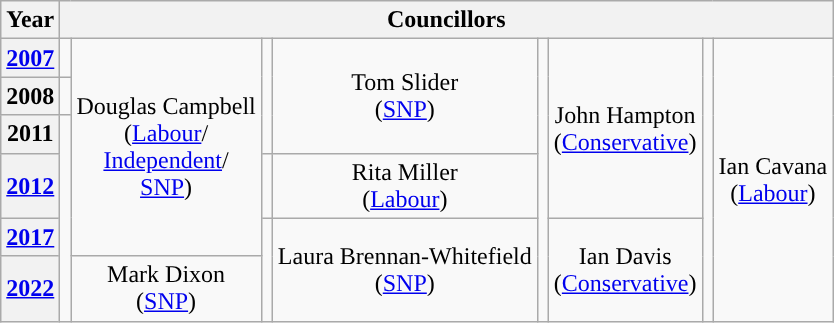<table class="wikitable" style="text-align:center">
<tr>
<th>Year</th>
<th colspan=8>Councillors</th>
</tr>
<tr>
<th><a href='#'>2007</a></th>
<td style="background-color: "></td>
<td rowspan=5>Douglas Campbell<br>(<a href='#'>Labour</a>/<br><a href='#'>Independent</a>/<br><a href='#'>SNP</a>)</td>
<td rowspan=3; style="background-color: "></td>
<td rowspan=3>Tom Slider<br>(<a href='#'>SNP</a>)</td>
<td rowspan=6; style="background-color: "></td>
<td rowspan=4>John Hampton<br>(<a href='#'>Conservative</a>)</td>
<td rowspan=6; style="background-color: "></td>
<td rowspan=6>Ian Cavana<br>(<a href='#'>Labour</a>)</td>
</tr>
<tr>
<th>2008</th>
<td style="background-color: "></td>
</tr>
<tr>
<th>2011</th>
<td rowspan=4; style="background-color: "></td>
</tr>
<tr>
<th><a href='#'>2012</a></th>
<td style="background-color: "></td>
<td>Rita Miller<br>(<a href='#'>Labour</a>)</td>
</tr>
<tr>
<th><a href='#'>2017</a></th>
<td rowspan=2; style="background-color: "></td>
<td rowspan=2>Laura Brennan-Whitefield<br>(<a href='#'>SNP</a>)</td>
<td rowspan=2>Ian Davis<br>(<a href='#'>Conservative</a>)</td>
</tr>
<tr>
<th><a href='#'>2022</a></th>
<td>Mark Dixon<br>(<a href='#'>SNP</a>)</td>
</tr>
</table>
